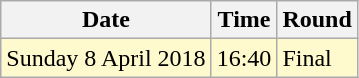<table class="wikitable">
<tr>
<th>Date</th>
<th>Time</th>
<th>Round</th>
</tr>
<tr>
<td style=background:lemonchiffon>Sunday 8 April 2018</td>
<td style=background:lemonchiffon>16:40</td>
<td style=background:lemonchiffon>Final</td>
</tr>
</table>
